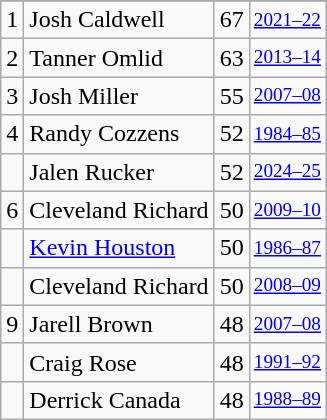<table class="wikitable">
<tr>
</tr>
<tr>
<td>1</td>
<td>Josh Caldwell</td>
<td>67</td>
<td style="font-size:80%;"><a href='#'>2021–22</a></td>
</tr>
<tr>
<td>2</td>
<td>Tanner Omlid</td>
<td>63</td>
<td style="font-size:80%;"><a href='#'>2013–14</a></td>
</tr>
<tr>
<td>3</td>
<td>Josh Miller</td>
<td>55</td>
<td style="font-size:80%;"><a href='#'>2007–08</a></td>
</tr>
<tr>
<td>4</td>
<td>Randy Cozzens</td>
<td>52</td>
<td style="font-size:80%;"><a href='#'>1984–85</a></td>
</tr>
<tr>
<td></td>
<td>Jalen Rucker</td>
<td>52</td>
<td style="font-size:80%;"><a href='#'>2024–25</a></td>
</tr>
<tr>
<td>6</td>
<td>Cleveland Richard</td>
<td>50</td>
<td style="font-size:80%;"><a href='#'>2009–10</a></td>
</tr>
<tr>
<td></td>
<td><a href='#'>Kevin Houston</a></td>
<td>50</td>
<td style="font-size:80%;"><a href='#'>1986–87</a></td>
</tr>
<tr>
<td></td>
<td>Cleveland Richard</td>
<td>50</td>
<td style="font-size:80%;"><a href='#'>2008–09</a></td>
</tr>
<tr>
<td>9</td>
<td>Jarell Brown</td>
<td>48</td>
<td style="font-size:80%;"><a href='#'>2007–08</a></td>
</tr>
<tr>
<td></td>
<td>Craig Rose</td>
<td>48</td>
<td style="font-size:80%;"><a href='#'>1991–92</a></td>
</tr>
<tr>
<td></td>
<td>Derrick Canada</td>
<td>48</td>
<td style="font-size:80%;"><a href='#'>1988–89</a></td>
</tr>
</table>
